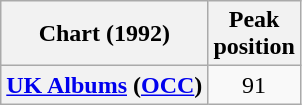<table class="wikitable sortable plainrowheaders" style="text-align:center">
<tr>
<th scope="col">Chart (1992)</th>
<th scope="col">Peak<br>position</th>
</tr>
<tr>
<th scope="row"><a href='#'>UK Albums</a> (<a href='#'>OCC</a>)</th>
<td>91</td>
</tr>
</table>
